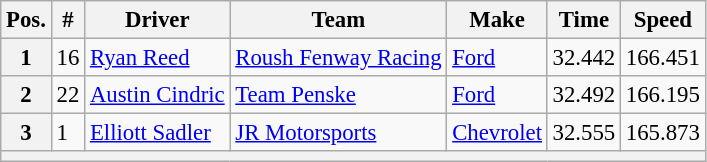<table class="wikitable" style="font-size:95%">
<tr>
<th>Pos.</th>
<th>#</th>
<th>Driver</th>
<th>Team</th>
<th>Make</th>
<th>Time</th>
<th>Speed</th>
</tr>
<tr>
<th>1</th>
<td>16</td>
<td><a href='#'>Ryan Reed</a></td>
<td><a href='#'>Roush Fenway Racing</a></td>
<td><a href='#'>Ford</a></td>
<td>32.442</td>
<td>166.451</td>
</tr>
<tr>
<th>2</th>
<td>22</td>
<td><a href='#'>Austin Cindric</a></td>
<td><a href='#'>Team Penske</a></td>
<td><a href='#'>Ford</a></td>
<td>32.492</td>
<td>166.195</td>
</tr>
<tr>
<th>3</th>
<td>1</td>
<td><a href='#'>Elliott Sadler</a></td>
<td><a href='#'>JR Motorsports</a></td>
<td><a href='#'>Chevrolet</a></td>
<td>32.555</td>
<td>165.873</td>
</tr>
<tr>
<th colspan="7"></th>
</tr>
</table>
